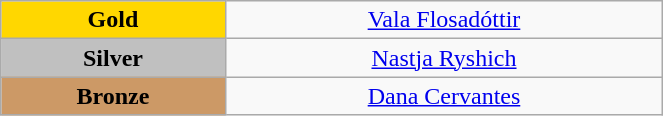<table class="wikitable" style="text-align:center; " width="35%">
<tr>
<td bgcolor="gold"><strong>Gold</strong></td>
<td><a href='#'>Vala Flosadóttir</a><br>  <small><em></em></small></td>
</tr>
<tr>
<td bgcolor="silver"><strong>Silver</strong></td>
<td><a href='#'>Nastja Ryshich</a><br>  <small><em></em></small></td>
</tr>
<tr>
<td bgcolor="CC9966"><strong>Bronze</strong></td>
<td><a href='#'>Dana Cervantes</a><br>  <small><em></em></small></td>
</tr>
</table>
